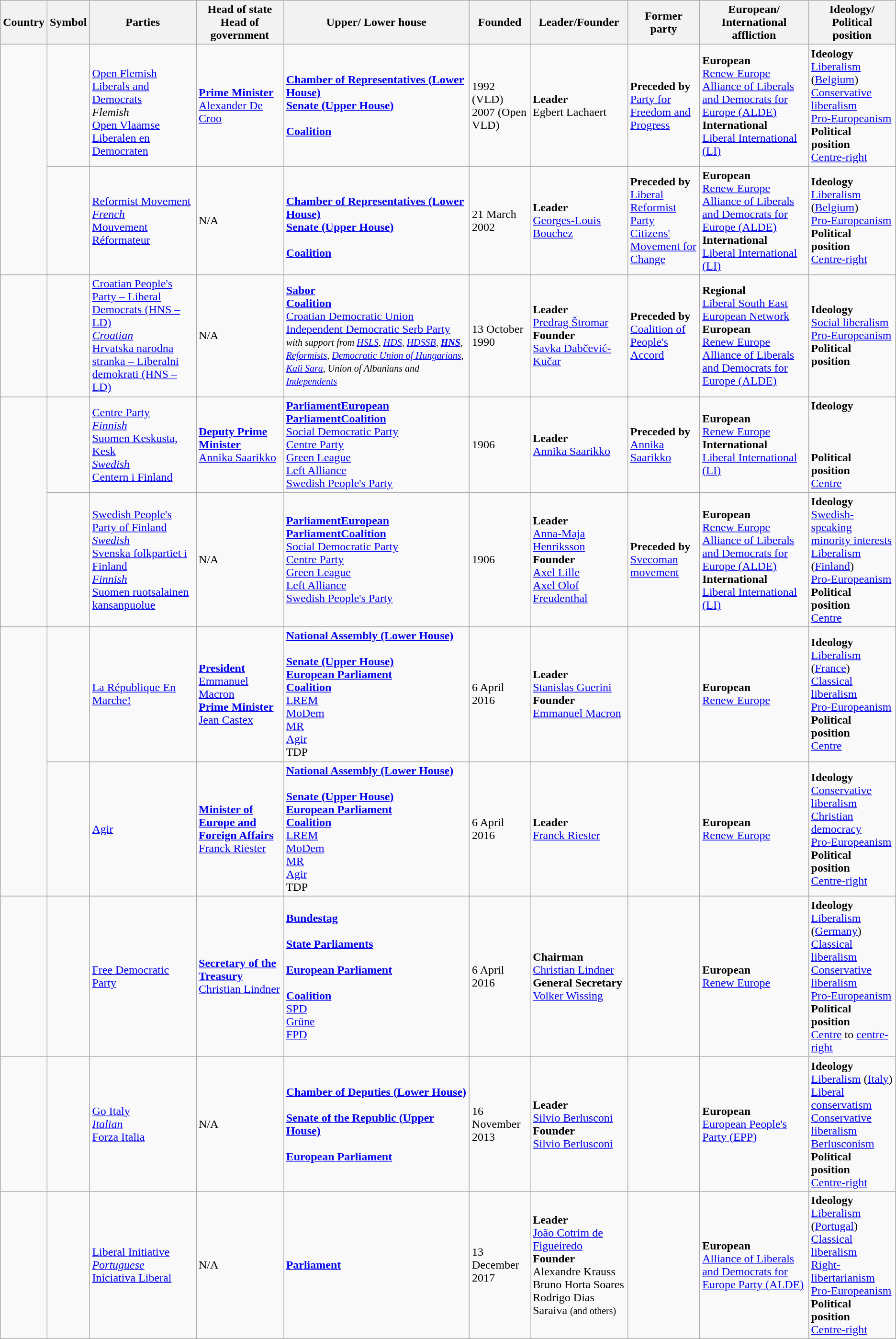<table class="wikitable">
<tr>
<th>Country</th>
<th>Symbol</th>
<th>Parties</th>
<th>Head of state<br>Head of government</th>
<th>Upper/ Lower house</th>
<th>Founded</th>
<th>Leader/Founder</th>
<th>Former party</th>
<th>European/ International affliction</th>
<th>Ideology/ Political position</th>
</tr>
<tr>
<td rowspan="2"></td>
<td></td>
<td><br><a href='#'>Open Flemish Liberals and Democrats</a><br><em>Flemish</em><br><a href='#'>Open Vlaamse Liberalen en Democraten</a></td>
<td><strong><a href='#'>Prime Minister</a></strong><br><a href='#'>Alexander De Croo</a></td>
<td><strong><a href='#'>Chamber of Representatives (Lower House)</a></strong><br><strong><a href='#'>Senate (Upper House)</a></strong><br><br><strong><a href='#'>Coalition</a></strong><br></td>
<td>1992 (VLD)<br>2007 (Open VLD)</td>
<td><strong>Leader</strong><br>Egbert Lachaert</td>
<td><strong>Preceded by</strong><br><a href='#'>Party for Freedom and Progress</a></td>
<td><strong>European</strong><br><a href='#'>Renew Europe</a><br><a href='#'>Alliance of Liberals and Democrats for Europe (ALDE)</a><br><strong>International</strong><br><a href='#'>Liberal International (LI)</a></td>
<td><strong>Ideology</strong><br><a href='#'>Liberalism</a> (<a href='#'>Belgium</a>)<br><a href='#'>Conservative liberalism</a><br><a href='#'>Pro-Europeanism</a><br><strong>Political position</strong><br><a href='#'>Centre-right</a></td>
</tr>
<tr>
<td></td>
<td><a href='#'>Reformist Movement</a><br><em><a href='#'>French</a></em><br><a href='#'>Mouvement Réformateur</a></td>
<td>N/A</td>
<td><br><strong><a href='#'>Chamber of Representatives (Lower House)</a></strong><br><strong><a href='#'>Senate (Upper House)</a></strong><br><br><strong><a href='#'>Coalition</a></strong><br></td>
<td>21 March 2002</td>
<td><strong>Leader</strong><br><a href='#'>Georges-Louis Bouchez</a></td>
<td><strong>Preceded by</strong><br><a href='#'>Liberal Reformist Party</a><br><a href='#'>Citizens' Movement for Change</a></td>
<td><strong>European</strong><br><a href='#'>Renew Europe</a><br><a href='#'>Alliance of Liberals and Democrats for Europe (ALDE)</a><br><strong>International</strong><br><a href='#'>Liberal International (LI)</a></td>
<td><strong>Ideology</strong><br><a href='#'>Liberalism</a> (<a href='#'>Belgium</a>)<br><a href='#'>Pro-Europeanism</a><br><strong>Political position</strong><br><a href='#'>Centre-right</a></td>
</tr>
<tr>
<td></td>
<td></td>
<td><a href='#'>Croatian People's Party – Liberal Democrats (HNS – LD)</a><br><em><a href='#'>Croatian</a></em><br><a href='#'>Hrvatska narodna stranka – Liberalni demokrati (HNS – LD)</a></td>
<td>N/A</td>
<td><strong><a href='#'>Sabor</a></strong><br><strong><a href='#'>Coalition</a></strong><br><a href='#'>Croatian Democratic Union</a><br><a href='#'>Independent Democratic Serb Party</a><br><small><em>with support from <a href='#'>HSLS</a>, <a href='#'>HDS</a>, <a href='#'>HDSSB</a>, <a href='#'><strong>HNS</strong></a>, <a href='#'>Reformists</a>, <a href='#'>Democratic Union of Hungarians</a>, <a href='#'>Kali Sara</a>, Union of Albanians and <a href='#'>Independents</a></em></small></td>
<td>13 October 1990</td>
<td><strong>Leader</strong><br><a href='#'>Predrag Štromar</a><br><strong>Founder</strong><br><a href='#'>Savka Dabčević-Kučar</a></td>
<td><strong>Preceded by</strong><br><a href='#'>Coalition of People's Accord</a></td>
<td><strong>Regional</strong><br><a href='#'>Liberal South East European Network</a><br><strong>European</strong><br><a href='#'>Renew Europe</a><br><a href='#'>Alliance of Liberals and Democrats for Europe (ALDE)</a></td>
<td><strong>Ideology</strong><br><a href='#'>Social liberalism</a><br><a href='#'>Pro-Europeanism</a><br><strong>Political position</strong><br></td>
</tr>
<tr>
<td rowspan="2"></td>
<td></td>
<td><a href='#'>Centre Party</a><br><em><a href='#'>Finnish</a></em><br><a href='#'>Suomen Keskusta, Kesk</a><br><em><a href='#'>Swedish</a></em><br><a href='#'>Centern i Finland</a></td>
<td><a href='#'><strong>Deputy Prime Minister</strong></a><br><a href='#'>Annika Saarikko</a></td>
<td><a href='#'><strong>Parliament</strong></a><strong><a href='#'>European Parliament</a></strong><strong><a href='#'>Coalition</a></strong><br><a href='#'>Social Democratic Party</a><br><a href='#'>Centre Party</a><br><a href='#'>Green League</a><br><a href='#'>Left Alliance</a><br><a href='#'>Swedish People's Party</a></td>
<td>1906</td>
<td><strong>Leader</strong><br><a href='#'>Annika Saarikko</a></td>
<td><strong>Preceded by</strong><br><a href='#'>Annika Saarikko</a></td>
<td><strong>European</strong><br><a href='#'>Renew Europe</a><br><strong>International</strong><br><a href='#'>Liberal International (LI)</a></td>
<td><strong>Ideology</strong><br><br><br><br><strong>Political position</strong><br><a href='#'>Centre</a></td>
</tr>
<tr>
<td></td>
<td><a href='#'>Swedish People's Party of Finland</a><br><a href='#'><em>Swedish</em></a><br><a href='#'>Svenska folkpartiet i Finland</a><br><em><a href='#'>Finnish</a></em><br><a href='#'>Suomen ruotsalainen kansanpuolue</a></td>
<td>N/A</td>
<td><a href='#'><strong>Parliament</strong></a><strong><a href='#'>European Parliament</a></strong><strong><a href='#'>Coalition</a></strong><br><a href='#'>Social Democratic Party</a><br><a href='#'>Centre Party</a><br><a href='#'>Green League</a><br><a href='#'>Left Alliance</a><br><a href='#'>Swedish People's Party</a></td>
<td>1906</td>
<td><strong>Leader</strong><br><a href='#'>Anna-Maja Henriksson</a><br><strong>Founder</strong><br><a href='#'>Axel Lille</a><br><a href='#'>Axel Olof Freudenthal</a></td>
<td><strong>Preceded by</strong><br><a href='#'>Svecoman movement</a></td>
<td><strong>European</strong><br><a href='#'>Renew Europe</a><br><a href='#'>Alliance of Liberals and Democrats for Europe (ALDE)</a><br><strong>International</strong><br><a href='#'>Liberal International (LI)</a></td>
<td><strong>Ideology</strong><br><a href='#'>Swedish-speaking</a> <a href='#'>minority interests</a><br><a href='#'>Liberalism</a> (<a href='#'>Finland</a>)<br><a href='#'>Pro-Europeanism</a><br><strong>Political position</strong><br><a href='#'>Centre</a></td>
</tr>
<tr>
<td rowspan="2"></td>
<td></td>
<td><a href='#'>La République En Marche!</a></td>
<td><strong><a href='#'>President</a></strong><br><a href='#'>Emmanuel Macron</a><br><strong><a href='#'>Prime Minister</a></strong><br><a href='#'>Jean Castex</a></td>
<td><strong><a href='#'>National Assembly (Lower House)</a></strong><br><br><strong><a href='#'>Senate (Upper House)</a></strong><br><strong><a href='#'>European Parliament</a></strong><br><a href='#'><strong>Coalition</strong></a><br><a href='#'>LREM</a><br><a href='#'>MoDem</a><br><a href='#'>MR</a><br><a href='#'>Agir</a><br>TDP</td>
<td>6 April 2016</td>
<td><strong>Leader</strong><br><a href='#'>Stanislas Guerini</a><br><strong>Founder</strong><br><a href='#'>Emmanuel Macron</a></td>
<td></td>
<td><strong>European</strong><br><a href='#'>Renew Europe</a></td>
<td><strong>Ideology</strong><br><a href='#'>Liberalism</a> (<a href='#'>France</a>)<br><a href='#'>Classical liberalism</a><br><a href='#'>Pro-Europeanism</a><br><strong>Political position</strong><br><a href='#'>Centre</a></td>
</tr>
<tr>
<td></td>
<td><a href='#'>Agir</a></td>
<td><strong><a href='#'>Minister of Europe and Foreign Affairs</a></strong><br><a href='#'>Franck Riester</a></td>
<td><strong><a href='#'>National Assembly (Lower House)</a></strong><br><br><strong><a href='#'>Senate (Upper House)</a></strong><br><strong><a href='#'>European Parliament</a></strong><br><a href='#'><strong>Coalition</strong></a><br><a href='#'>LREM</a><br><a href='#'>MoDem</a><br><a href='#'>MR</a><br><a href='#'>Agir</a><br>TDP</td>
<td>6 April 2016</td>
<td><strong>Leader</strong><br><a href='#'>Franck Riester</a></td>
<td></td>
<td><strong>European</strong><br><a href='#'>Renew Europe</a></td>
<td><strong>Ideology</strong><br><a href='#'>Conservative liberalism</a><br><a href='#'>Christian democracy</a><br><a href='#'>Pro-Europeanism</a><br><strong>Political position</strong><br><a href='#'>Centre-right</a></td>
</tr>
<tr>
<td></td>
<td></td>
<td><a href='#'>Free Democratic Party</a></td>
<td><strong><a href='#'>Secretary of the Treasury</a></strong><br><a href='#'>Christian Lindner</a></td>
<td><strong><a href='#'>Bundestag</a></strong><br><br><strong><a href='#'>State Parliaments</a></strong><br><br><strong><a href='#'>European Parliament</a></strong><br><br><a href='#'><strong>Coalition</strong></a><br><a href='#'>SPD</a><br><a href='#'>Grüne</a><br><a href='#'>FPD</a></td>
<td>6 April 2016</td>
<td><strong>Chairman</strong><br><a href='#'>Christian Lindner</a><br><strong>General Secretary</strong><br><a href='#'>Volker Wissing</a></td>
<td></td>
<td><strong>European</strong><br><a href='#'>Renew Europe</a></td>
<td><strong>Ideology</strong><br><a href='#'>Liberalism</a> (<a href='#'>Germany</a>)<br><a href='#'>Classical liberalism</a><br><a href='#'>Conservative liberalism</a><br><a href='#'>Pro-Europeanism</a><br><strong>Political position</strong><br><a href='#'>Centre</a> to <a href='#'>centre-right</a></td>
</tr>
<tr>
<td></td>
<td></td>
<td><a href='#'>Go Italy</a><br><em><a href='#'>Italian</a></em> <br>
<a href='#'>Forza Italia</a></td>
<td>N/A</td>
<td><strong><a href='#'>Chamber of Deputies (Lower House)</a></strong><br><br><strong><a href='#'>Senate of the Republic (Upper House)</a></strong><br><br><strong><a href='#'>European Parliament</a></strong><br></td>
<td>16 November 2013</td>
<td><strong>Leader</strong><br><a href='#'>Silvio Berlusconi</a><br><strong>Founder</strong><br><a href='#'>Silvio Berlusconi</a></td>
<td></td>
<td><strong>European</strong><br><a href='#'>European People's Party (EPP)</a></td>
<td><strong>Ideology</strong><br><a href='#'>Liberalism</a> (<a href='#'>Italy</a>)<br><a href='#'>Liberal conservatism</a><br><a href='#'>Conservative liberalism</a><br><a href='#'>Berlusconism</a><br><strong>Political position</strong><br><a href='#'>Centre-right</a></td>
</tr>
<tr>
<td></td>
<td></td>
<td><a href='#'>Liberal Initiative</a><br><em><a href='#'>Portuguese</a></em> <br>
<a href='#'>Iniciativa Liberal</a></td>
<td>N/A</td>
<td><strong><a href='#'>Parliament</a></strong><br></td>
<td>13 December 2017</td>
<td><strong>Leader</strong><br><a href='#'>João Cotrim de Figueiredo</a><br><strong>Founder</strong><br>Alexandre Krauss <br> Bruno Horta Soares <br> Rodrigo Dias Saraiva
<small>(and others)</small></td>
<td></td>
<td><strong>European</strong><br><a href='#'>Alliance of Liberals and Democrats for Europe Party (ALDE)</a></td>
<td><strong>Ideology</strong><br><a href='#'>Liberalism</a> (<a href='#'>Portugal</a>)<br><a href='#'>Classical liberalism</a><br><a href='#'>Right-libertarianism</a><br><a href='#'>Pro-Europeanism</a><br><strong>Political position</strong><br><a href='#'>Centre-right</a></td>
</tr>
</table>
